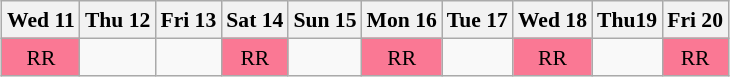<table class="wikitable" style="margin:0.5em auto; font-size:90%; line-height:1.25em; text-align:center">
<tr>
<th>Wed 11</th>
<th>Thu 12</th>
<th>Fri 13</th>
<th>Sat 14</th>
<th>Sun 15</th>
<th>Mon 16</th>
<th>Tue 17</th>
<th>Wed 18</th>
<th>Thu19</th>
<th>Fri 20</th>
</tr>
<tr>
<td bgcolor="#FA7894">RR</td>
<td></td>
<td></td>
<td bgcolor="#FA7894">RR</td>
<td></td>
<td bgcolor="#FA7894">RR</td>
<td></td>
<td bgcolor="#FA7894">RR</td>
<td></td>
<td bgcolor="#FA7894">RR</td>
</tr>
</table>
